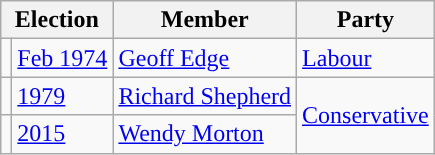<table class="wikitable">
<tr>
<th colspan="2">Election</th>
<th>Member</th>
<th>Party</th>
</tr>
<tr>
<td style="color:inherit;background-color: "></td>
<td><a href='#'>Feb 1974</a></td>
<td><a href='#'>Geoff Edge</a></td>
<td><a href='#'>Labour</a></td>
</tr>
<tr>
<td style="color:inherit;background-color: "></td>
<td><a href='#'>1979</a></td>
<td><a href='#'>Richard Shepherd</a></td>
<td rowspan="2"><a href='#'>Conservative</a></td>
</tr>
<tr>
<td style="color:inherit;background-color: "></td>
<td><a href='#'>2015</a></td>
<td><a href='#'>Wendy Morton</a></td>
</tr>
</table>
